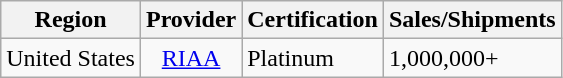<table class="wikitable">
<tr>
<th>Region</th>
<th>Provider</th>
<th>Certification</th>
<th>Sales/Shipments</th>
</tr>
<tr>
<td>United States</td>
<td style="text-align:center;"><a href='#'>RIAA</a></td>
<td>Platinum</td>
<td>1,000,000+</td>
</tr>
</table>
